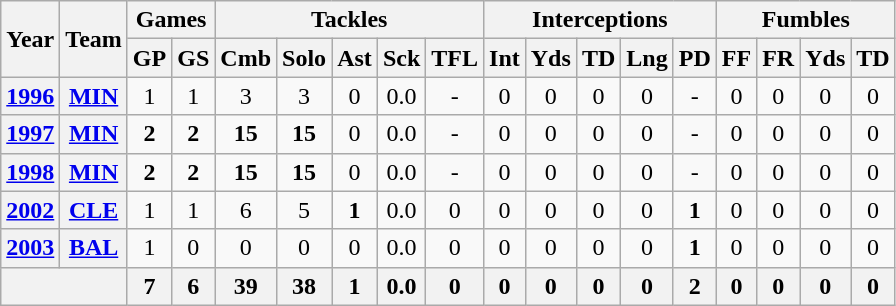<table class="wikitable" style="text-align:center">
<tr>
<th rowspan="2">Year</th>
<th rowspan="2">Team</th>
<th colspan="2">Games</th>
<th colspan="5">Tackles</th>
<th colspan="5">Interceptions</th>
<th colspan="4">Fumbles</th>
</tr>
<tr>
<th>GP</th>
<th>GS</th>
<th>Cmb</th>
<th>Solo</th>
<th>Ast</th>
<th>Sck</th>
<th>TFL</th>
<th>Int</th>
<th>Yds</th>
<th>TD</th>
<th>Lng</th>
<th>PD</th>
<th>FF</th>
<th>FR</th>
<th>Yds</th>
<th>TD</th>
</tr>
<tr>
<th><a href='#'>1996</a></th>
<th><a href='#'>MIN</a></th>
<td>1</td>
<td>1</td>
<td>3</td>
<td>3</td>
<td>0</td>
<td>0.0</td>
<td>-</td>
<td>0</td>
<td>0</td>
<td>0</td>
<td>0</td>
<td>-</td>
<td>0</td>
<td>0</td>
<td>0</td>
<td>0</td>
</tr>
<tr>
<th><a href='#'>1997</a></th>
<th><a href='#'>MIN</a></th>
<td><strong>2</strong></td>
<td><strong>2</strong></td>
<td><strong>15</strong></td>
<td><strong>15</strong></td>
<td>0</td>
<td>0.0</td>
<td>-</td>
<td>0</td>
<td>0</td>
<td>0</td>
<td>0</td>
<td>-</td>
<td>0</td>
<td>0</td>
<td>0</td>
<td>0</td>
</tr>
<tr>
<th><a href='#'>1998</a></th>
<th><a href='#'>MIN</a></th>
<td><strong>2</strong></td>
<td><strong>2</strong></td>
<td><strong>15</strong></td>
<td><strong>15</strong></td>
<td>0</td>
<td>0.0</td>
<td>-</td>
<td>0</td>
<td>0</td>
<td>0</td>
<td>0</td>
<td>-</td>
<td>0</td>
<td>0</td>
<td>0</td>
<td>0</td>
</tr>
<tr>
<th><a href='#'>2002</a></th>
<th><a href='#'>CLE</a></th>
<td>1</td>
<td>1</td>
<td>6</td>
<td>5</td>
<td><strong>1</strong></td>
<td>0.0</td>
<td>0</td>
<td>0</td>
<td>0</td>
<td>0</td>
<td>0</td>
<td><strong>1</strong></td>
<td>0</td>
<td>0</td>
<td>0</td>
<td>0</td>
</tr>
<tr>
<th><a href='#'>2003</a></th>
<th><a href='#'>BAL</a></th>
<td>1</td>
<td>0</td>
<td>0</td>
<td>0</td>
<td>0</td>
<td>0.0</td>
<td>0</td>
<td>0</td>
<td>0</td>
<td>0</td>
<td>0</td>
<td><strong>1</strong></td>
<td>0</td>
<td>0</td>
<td>0</td>
<td>0</td>
</tr>
<tr>
<th colspan="2"></th>
<th>7</th>
<th>6</th>
<th>39</th>
<th>38</th>
<th>1</th>
<th>0.0</th>
<th>0</th>
<th>0</th>
<th>0</th>
<th>0</th>
<th>0</th>
<th>2</th>
<th>0</th>
<th>0</th>
<th>0</th>
<th>0</th>
</tr>
</table>
